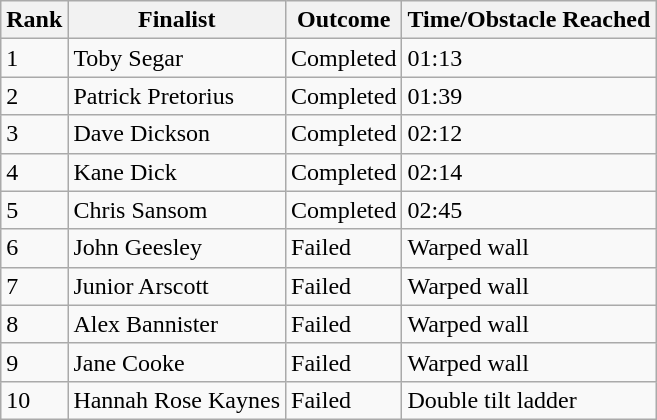<table class="wikitable">
<tr>
<th>Rank</th>
<th>Finalist</th>
<th>Outcome</th>
<th>Time/Obstacle Reached</th>
</tr>
<tr>
<td>1</td>
<td>Toby Segar</td>
<td>Completed</td>
<td>01:13</td>
</tr>
<tr>
<td>2</td>
<td>Patrick Pretorius</td>
<td>Completed</td>
<td>01:39</td>
</tr>
<tr>
<td>3</td>
<td>Dave Dickson</td>
<td>Completed</td>
<td>02:12</td>
</tr>
<tr>
<td>4</td>
<td>Kane Dick</td>
<td>Completed</td>
<td>02:14</td>
</tr>
<tr>
<td>5</td>
<td>Chris Sansom</td>
<td>Completed</td>
<td>02:45</td>
</tr>
<tr>
<td>6</td>
<td>John Geesley</td>
<td>Failed</td>
<td>Warped wall</td>
</tr>
<tr>
<td>7</td>
<td>Junior Arscott</td>
<td>Failed</td>
<td>Warped wall</td>
</tr>
<tr>
<td>8</td>
<td>Alex Bannister</td>
<td>Failed</td>
<td>Warped wall</td>
</tr>
<tr>
<td>9</td>
<td>Jane Cooke</td>
<td>Failed</td>
<td>Warped wall</td>
</tr>
<tr>
<td>10</td>
<td>Hannah Rose Kaynes</td>
<td>Failed</td>
<td>Double tilt ladder</td>
</tr>
</table>
